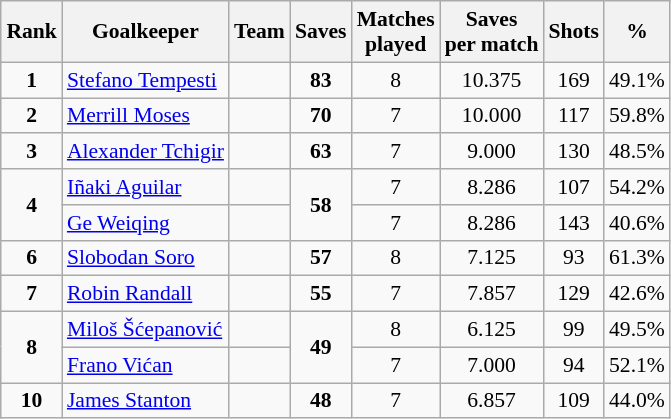<table class="wikitable sortable" style="text-align: center; font-size: 90%; margin-left: 1em;">
<tr>
<th>Rank</th>
<th>Goalkeeper</th>
<th>Team</th>
<th>Saves</th>
<th>Matches<br>played</th>
<th>Saves<br>per match</th>
<th>Shots</th>
<th>%</th>
</tr>
<tr>
<td><strong>1</strong></td>
<td style="text-align: left;" data-sort-value="Tempesti, Stefano"><a href='#'>Stefano Tempesti</a></td>
<td style="text-align: left;"></td>
<td><strong>83</strong></td>
<td>8</td>
<td>10.375</td>
<td>169</td>
<td>49.1%</td>
</tr>
<tr>
<td><strong>2</strong></td>
<td style="text-align: left;" data-sort-value="Moses, Merrill"><a href='#'>Merrill Moses</a></td>
<td style="text-align: left;"></td>
<td><strong>70</strong></td>
<td>7</td>
<td>10.000</td>
<td>117</td>
<td>59.8%</td>
</tr>
<tr>
<td><strong>3</strong></td>
<td style="text-align: left;" data-sort-value="Tchigir, Alexander"><a href='#'>Alexander Tchigir</a></td>
<td style="text-align: left;"></td>
<td><strong>63</strong></td>
<td>7</td>
<td>9.000</td>
<td>130</td>
<td>48.5%</td>
</tr>
<tr>
<td rowspan="2"><strong>4</strong></td>
<td style="text-align: left;" data-sort-value="Aguilar, Iñaki"><a href='#'>Iñaki Aguilar</a></td>
<td style="text-align: left;"></td>
<td rowspan="2"><strong>58</strong></td>
<td>7</td>
<td>8.286</td>
<td>107</td>
<td>54.2%</td>
</tr>
<tr>
<td style="text-align: left;" data-sort-value="Weiqing, Ge"><a href='#'>Ge Weiqing</a></td>
<td style="text-align: left;"></td>
<td>7</td>
<td>8.286</td>
<td>143</td>
<td>40.6%</td>
</tr>
<tr>
<td><strong>6</strong></td>
<td style="text-align: left;" data-sort-value="Soro, Slobodan"><a href='#'>Slobodan Soro</a></td>
<td style="text-align: left;"></td>
<td><strong>57</strong></td>
<td>8</td>
<td>7.125</td>
<td>93</td>
<td>61.3%</td>
</tr>
<tr>
<td><strong>7</strong></td>
<td style="text-align: left;" data-sort-value="Randall, Robin"><a href='#'>Robin Randall</a></td>
<td style="text-align: left;"></td>
<td><strong>55</strong></td>
<td>7</td>
<td>7.857</td>
<td>129</td>
<td>42.6%</td>
</tr>
<tr>
<td rowspan="2"><strong>8</strong></td>
<td style="text-align: left;" data-sort-value="Šćepanović, Miloš"><a href='#'>Miloš Šćepanović</a></td>
<td style="text-align: left;"></td>
<td rowspan="2"><strong>49</strong></td>
<td>8</td>
<td>6.125</td>
<td>99</td>
<td>49.5%</td>
</tr>
<tr>
<td style="text-align: left;" data-sort-value="Vićan, Frano"><a href='#'>Frano Vićan</a></td>
<td style="text-align: left;"></td>
<td>7</td>
<td>7.000</td>
<td>94</td>
<td>52.1%</td>
</tr>
<tr>
<td><strong>10</strong></td>
<td style="text-align: left;" data-sort-value="Stanton, James"><a href='#'>James Stanton</a></td>
<td style="text-align: left;"></td>
<td><strong>48</strong></td>
<td>7</td>
<td>6.857</td>
<td>109</td>
<td>44.0%</td>
</tr>
</table>
